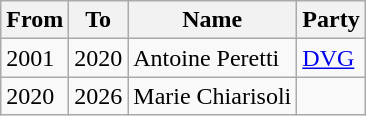<table class="wikitable">
<tr>
<th>From</th>
<th>To</th>
<th>Name</th>
<th>Party</th>
</tr>
<tr>
<td>2001</td>
<td>2020</td>
<td>Antoine Peretti</td>
<td><a href='#'>DVG</a></td>
</tr>
<tr>
<td>2020</td>
<td>2026</td>
<td>Marie Chiarisoli</td>
<td></td>
</tr>
</table>
